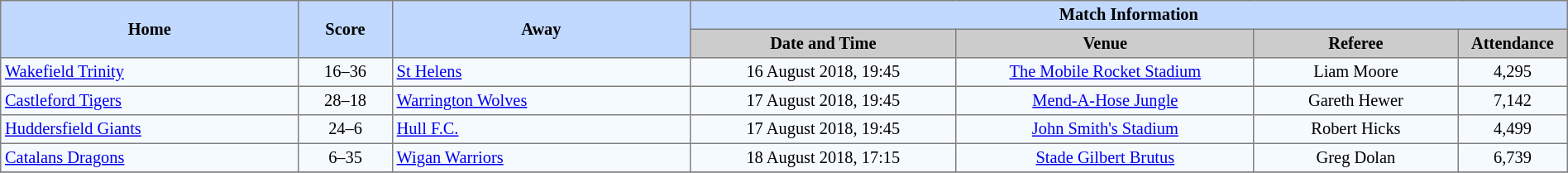<table border=1 style="border-collapse:collapse; font-size:85%; text-align:center;" cellpadding=3 cellspacing=0 width=100%>
<tr bgcolor=#C1D8FF>
<th rowspan=2 width=19%>Home</th>
<th rowspan=2 width=6%>Score</th>
<th rowspan=2 width=19%>Away</th>
<th colspan=6>Match Information</th>
</tr>
<tr bgcolor=#CCCCCC>
<th width=17%>Date and Time</th>
<th width=19%>Venue</th>
<th width=13%>Referee</th>
<th width=7%>Attendance</th>
</tr>
<tr bgcolor=#F5FAFF>
<td align=left> <a href='#'>Wakefield Trinity</a></td>
<td>16–36</td>
<td align=left> <a href='#'>St Helens</a></td>
<td>16 August 2018, 19:45</td>
<td><a href='#'>The Mobile Rocket Stadium</a></td>
<td>Liam Moore</td>
<td>4,295</td>
</tr>
<tr bgcolor=#F5FAFF>
<td align=left> <a href='#'>Castleford Tigers</a></td>
<td>28–18</td>
<td align=left> <a href='#'>Warrington Wolves</a></td>
<td>17 August 2018, 19:45</td>
<td><a href='#'>Mend-A-Hose Jungle</a></td>
<td>Gareth Hewer</td>
<td>7,142</td>
</tr>
<tr bgcolor=#F5FAFF>
<td align=left> <a href='#'>Huddersfield Giants</a></td>
<td>24–6</td>
<td align=left> <a href='#'>Hull F.C.</a></td>
<td>17 August 2018, 19:45</td>
<td><a href='#'>John Smith's Stadium</a></td>
<td>Robert Hicks</td>
<td>4,499</td>
</tr>
<tr bgcolor=#F5FAFF>
<td align=left> <a href='#'>Catalans Dragons</a></td>
<td>6–35</td>
<td align=left> <a href='#'>Wigan Warriors</a></td>
<td>18 August 2018, 17:15</td>
<td><a href='#'>Stade Gilbert Brutus</a></td>
<td>Greg Dolan</td>
<td>6,739</td>
</tr>
<tr bgcolor=#F5FAFF>
</tr>
</table>
